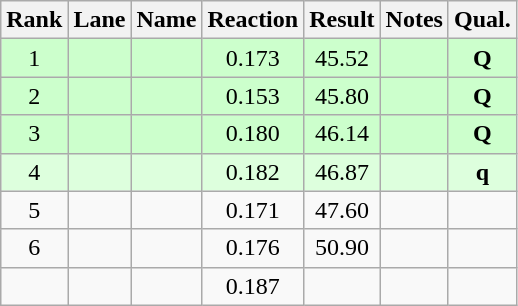<table class="wikitable sortable" style="text-align:center">
<tr>
<th>Rank</th>
<th>Lane</th>
<th>Name</th>
<th>Reaction</th>
<th>Result</th>
<th>Notes</th>
<th>Qual.</th>
</tr>
<tr style="background:#cfc;">
<td>1</td>
<td></td>
<td align="left"></td>
<td>0.173</td>
<td>45.52</td>
<td></td>
<td><strong>Q</strong></td>
</tr>
<tr style="background:#cfc;">
<td>2</td>
<td></td>
<td align="left"></td>
<td>0.153</td>
<td>45.80</td>
<td></td>
<td><strong>Q</strong></td>
</tr>
<tr style="background:#cfc;">
<td>3</td>
<td></td>
<td align="left"></td>
<td>0.180</td>
<td>46.14</td>
<td></td>
<td><strong>Q</strong></td>
</tr>
<tr style="background:#dfd;">
<td>4</td>
<td></td>
<td align="left"></td>
<td>0.182</td>
<td>46.87</td>
<td></td>
<td><strong>q</strong></td>
</tr>
<tr>
<td>5</td>
<td></td>
<td align="left"></td>
<td>0.171</td>
<td>47.60</td>
<td></td>
<td></td>
</tr>
<tr>
<td>6</td>
<td></td>
<td align="left"></td>
<td>0.176</td>
<td>50.90</td>
<td></td>
<td></td>
</tr>
<tr>
<td></td>
<td></td>
<td align="left"></td>
<td>0.187</td>
<td></td>
<td></td>
<td></td>
</tr>
</table>
